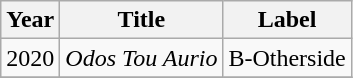<table class="wikitable">
<tr>
<th>Year</th>
<th>Title</th>
<th>Label</th>
</tr>
<tr>
<td>2020</td>
<td><em>Odos Tou Aurio</em></td>
<td>B-Otherside</td>
</tr>
<tr>
</tr>
</table>
